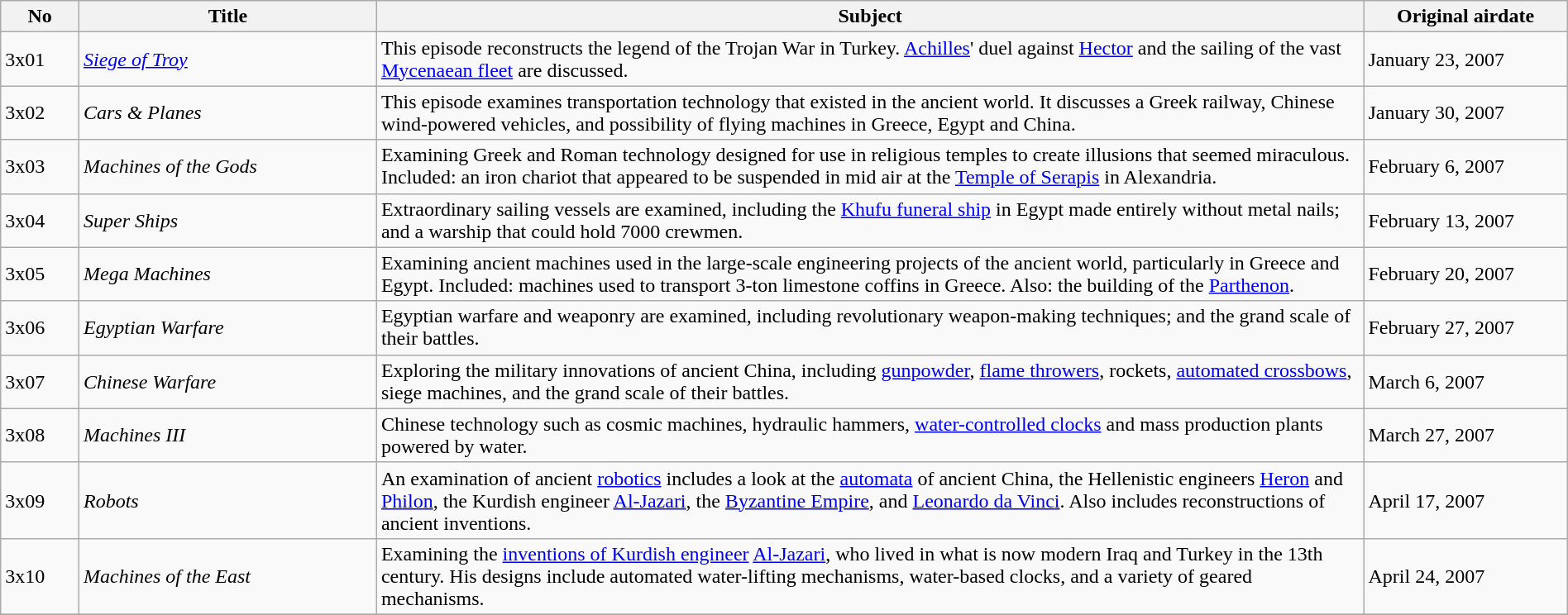<table class="wikitable" width=100%>
<tr>
<th width=5%>No</th>
<th width=19%>Title</th>
<th width=63%>Subject</th>
<th width=13%>Original airdate</th>
</tr>
<tr>
<td>3x01</td>
<td><em><a href='#'>Siege of Troy</a></em></td>
<td>This episode reconstructs the legend of the Trojan War in Turkey. <a href='#'>Achilles</a>' duel against <a href='#'>Hector</a> and the sailing of the vast <a href='#'>Mycenaean fleet</a> are discussed.</td>
<td>January 23, 2007</td>
</tr>
<tr>
<td>3x02</td>
<td><em>Cars & Planes</em></td>
<td>This episode examines transportation technology that existed in the ancient world. It discusses a Greek railway, Chinese wind-powered vehicles, and possibility of flying machines in Greece, Egypt and China.</td>
<td>January 30, 2007</td>
</tr>
<tr>
<td>3x03</td>
<td><em>Machines of the Gods</em></td>
<td>Examining Greek and Roman technology designed for use in religious temples to create illusions that seemed miraculous. Included: an iron chariot that appeared to be suspended in mid air at the <a href='#'>Temple of Serapis</a> in Alexandria.</td>
<td>February 6, 2007</td>
</tr>
<tr>
<td>3x04</td>
<td><em>Super Ships</em></td>
<td>Extraordinary sailing vessels are examined, including the <a href='#'>Khufu funeral ship</a> in Egypt made entirely without metal nails; and a warship that could hold 7000 crewmen.</td>
<td>February 13, 2007</td>
</tr>
<tr>
<td>3x05</td>
<td><em>Mega Machines</em></td>
<td>Examining ancient machines used in the large-scale engineering projects of the ancient world, particularly in Greece and Egypt. Included: machines used to transport 3-ton limestone coffins in Greece. Also: the building of the <a href='#'>Parthenon</a>.</td>
<td>February 20, 2007</td>
</tr>
<tr>
<td>3x06</td>
<td><em>Egyptian Warfare</em></td>
<td>Egyptian warfare and weaponry are examined, including revolutionary weapon-making techniques; and the grand scale of their battles.</td>
<td>February 27, 2007</td>
</tr>
<tr>
<td>3x07</td>
<td><em>Chinese Warfare</em></td>
<td>Exploring the military innovations of ancient China, including <a href='#'>gunpowder</a>, <a href='#'>flame throwers</a>, rockets, <a href='#'>automated crossbows</a>, siege machines, and the grand scale of their battles.</td>
<td>March 6, 2007</td>
</tr>
<tr>
<td>3x08</td>
<td><em>Machines III</em></td>
<td>Chinese technology such as cosmic machines, hydraulic hammers, <a href='#'>water-controlled clocks</a> and mass production plants powered by water.</td>
<td>March 27, 2007</td>
</tr>
<tr>
<td>3x09</td>
<td><em>Robots</em></td>
<td>An examination of ancient <a href='#'>robotics</a> includes a look at the <a href='#'>automata</a> of ancient China, the Hellenistic engineers <a href='#'>Heron</a> and <a href='#'>Philon</a>, the Kurdish engineer <a href='#'>Al-Jazari</a>, the <a href='#'>Byzantine Empire</a>, and <a href='#'>Leonardo da Vinci</a>. Also includes reconstructions of ancient inventions.</td>
<td>April 17, 2007</td>
</tr>
<tr>
<td>3x10</td>
<td><em>Machines of the East</em></td>
<td>Examining the <a href='#'>inventions of Kurdish engineer</a> <a href='#'>Al-Jazari</a>, who lived in what is now modern Iraq and Turkey in the 13th century. His designs include automated water-lifting mechanisms, water-based clocks, and a variety of geared mechanisms.</td>
<td>April 24, 2007</td>
</tr>
<tr>
</tr>
</table>
